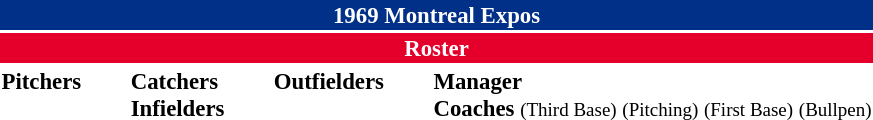<table class="toccolours" style="font-size: 95%;">
<tr>
<th colspan="10" style="background-color: #003087; color: #FFFFFF; text-align: center;">1969 Montreal Expos</th>
</tr>
<tr>
<td colspan="10" style="background-color: #E4002B; color: #FFFFFF; text-align: center;"><strong>Roster</strong></td>
</tr>
<tr>
<td valign="top"><strong>Pitchers</strong><br>
















</td>
<td width="25px"></td>
<td valign="top"><strong>Catchers</strong><br>


<strong>Infielders</strong>










</td>
<td width="25px"></td>
<td valign="top"><strong>Outfielders</strong><br>








</td>
<td width="25px"></td>
<td valign="top"><strong>Manager</strong><br>
<strong>Coaches</strong>
<small>(Third Base)</small>
<small>(Pitching)</small>
<small>(First Base)</small>
<small>(Bullpen)</small></td>
</tr>
<tr>
</tr>
</table>
